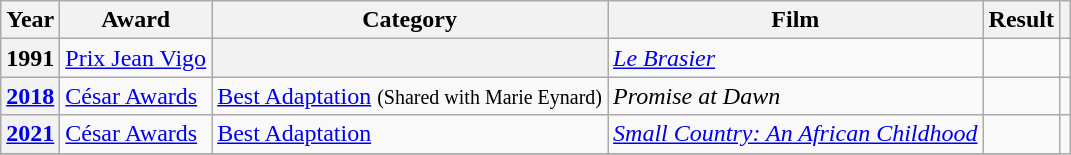<table class="wikitable sortable plainrowheaders">
<tr>
<th scope="col">Year</th>
<th scope="col">Award</th>
<th scope="col">Category</th>
<th scope="col">Film</th>
<th scope="col">Result</th>
<th scope="col" class="unsortable"></th>
</tr>
<tr>
<th scope="row">1991</th>
<td><a href='#'>Prix Jean Vigo</a></td>
<th></th>
<td><em><a href='#'>Le Brasier</a></em></td>
<td></td>
<td align="center"></td>
</tr>
<tr>
<th scope="row"><a href='#'>2018</a></th>
<td><a href='#'>César Awards</a></td>
<td><a href='#'>Best Adaptation</a> <small>(Shared with Marie Eynard)</small></td>
<td><em>Promise at Dawn</em></td>
<td></td>
<td align="center"></td>
</tr>
<tr>
<th scope="row"><a href='#'>2021</a></th>
<td><a href='#'>César Awards</a></td>
<td><a href='#'>Best Adaptation</a></td>
<td><em><a href='#'>Small Country: An African Childhood</a></em></td>
<td></td>
<td rowspan="2" align="center"></td>
</tr>
<tr>
</tr>
</table>
